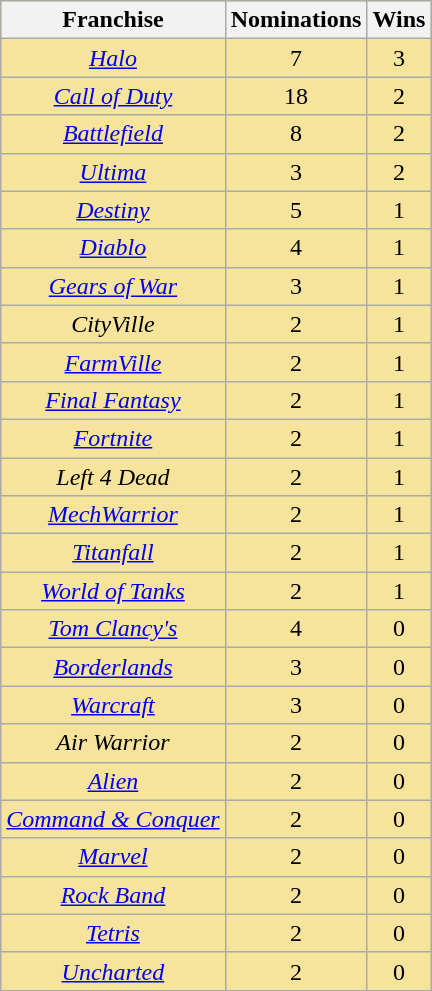<table class="wikitable sortable plainrowheaders" rowspan="2" style="text-align:center; background: #f6e39c">
<tr>
<th scope="col">Franchise</th>
<th scope="col">Nominations</th>
<th scope="col">Wins</th>
</tr>
<tr>
<td><em><a href='#'>Halo</a></em></td>
<td>7</td>
<td>3</td>
</tr>
<tr>
<td><em><a href='#'>Call of Duty</a></em></td>
<td>18</td>
<td>2</td>
</tr>
<tr>
<td><em><a href='#'>Battlefield</a></em></td>
<td>8</td>
<td>2</td>
</tr>
<tr>
<td><em><a href='#'>Ultima</a></em></td>
<td>3</td>
<td>2</td>
</tr>
<tr>
<td><em><a href='#'>Destiny</a></em></td>
<td>5</td>
<td>1</td>
</tr>
<tr>
<td><em><a href='#'>Diablo</a></em></td>
<td>4</td>
<td>1</td>
</tr>
<tr>
<td><em><a href='#'>Gears of War</a></em></td>
<td>3</td>
<td>1</td>
</tr>
<tr>
<td><em>CityVille</em></td>
<td>2</td>
<td>1</td>
</tr>
<tr>
<td><em><a href='#'>FarmVille</a></em></td>
<td>2</td>
<td>1</td>
</tr>
<tr>
<td><em><a href='#'>Final Fantasy</a></em></td>
<td>2</td>
<td>1</td>
</tr>
<tr>
<td><em><a href='#'>Fortnite</a></em></td>
<td>2</td>
<td>1</td>
</tr>
<tr>
<td><em>Left 4 Dead</em></td>
<td>2</td>
<td>1</td>
</tr>
<tr>
<td><em><a href='#'>MechWarrior</a></em></td>
<td>2</td>
<td>1</td>
</tr>
<tr>
<td><em><a href='#'>Titanfall</a></em></td>
<td>2</td>
<td>1</td>
</tr>
<tr>
<td><em><a href='#'>World of Tanks</a></em></td>
<td>2</td>
<td>1</td>
</tr>
<tr>
<td><em><a href='#'>Tom Clancy's</a></em></td>
<td>4</td>
<td>0</td>
</tr>
<tr>
<td><em><a href='#'>Borderlands</a></em></td>
<td>3</td>
<td>0</td>
</tr>
<tr>
<td><em><a href='#'>Warcraft</a></em></td>
<td>3</td>
<td>0</td>
</tr>
<tr>
<td><em>Air Warrior</em></td>
<td>2</td>
<td>0</td>
</tr>
<tr>
<td><em><a href='#'>Alien</a></em></td>
<td>2</td>
<td>0</td>
</tr>
<tr>
<td><em><a href='#'>Command & Conquer</a></em></td>
<td>2</td>
<td>0</td>
</tr>
<tr>
<td><em><a href='#'>Marvel</a></em></td>
<td>2</td>
<td>0</td>
</tr>
<tr>
<td><em><a href='#'>Rock Band</a></em></td>
<td>2</td>
<td>0</td>
</tr>
<tr>
<td><em><a href='#'>Tetris</a></em></td>
<td>2</td>
<td>0</td>
</tr>
<tr>
<td><em><a href='#'>Uncharted</a></em></td>
<td>2</td>
<td>0</td>
</tr>
</table>
